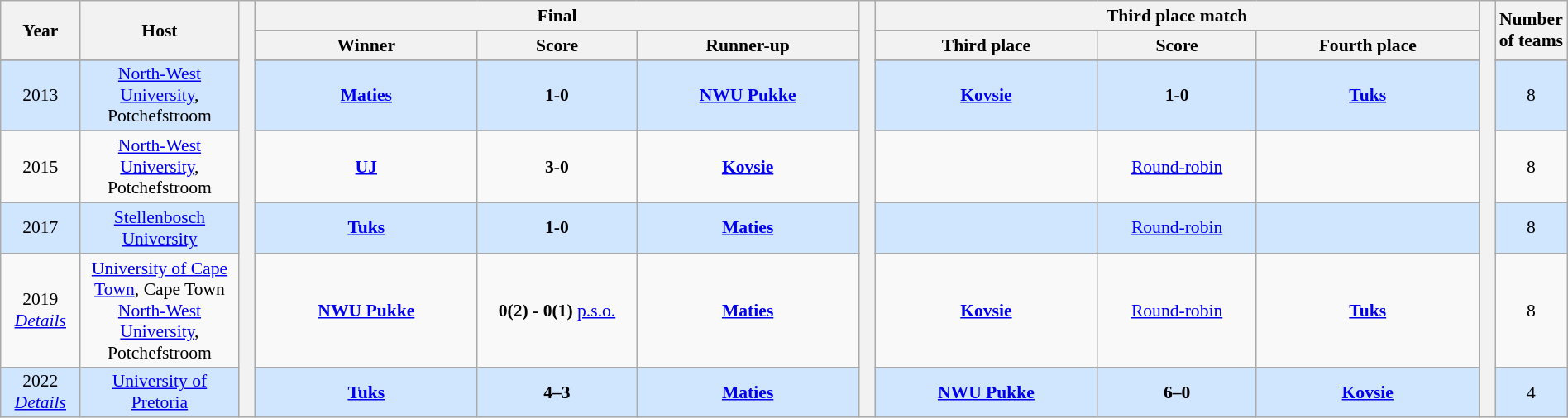<table class="wikitable" style="text-align:center;width:100%; font-size:90%;">
<tr>
<th rowspan=2 width=5%>Year</th>
<th rowspan=2 width=10%>Host</th>
<th width=1% rowspan=14></th>
<th colspan=3>Final</th>
<th width=1% rowspan=14></th>
<th colspan=3>Third place match</th>
<th width=1% rowspan=14></th>
<th width=4% rowspan=2>Number of teams</th>
</tr>
<tr>
<th width=14%>Winner</th>
<th width=10%>Score</th>
<th width=14%>Runner-up</th>
<th width=14%>Third place</th>
<th width=10%>Score</th>
<th width=14%>Fourth place</th>
</tr>
<tr>
</tr>
<tr bgcolor=#D0E6FF>
<td>2013</td>
<td><a href='#'>North-West University</a>, Potchefstroom</td>
<td><strong><a href='#'>Maties</a></strong></td>
<td><strong>1-0</strong></td>
<td><strong><a href='#'>NWU Pukke</a></strong></td>
<td><strong><a href='#'>Kovsie</a></strong></td>
<td><strong>1-0</strong></td>
<td><strong><a href='#'>Tuks</a></strong></td>
<td>8</td>
</tr>
<tr>
</tr>
<tr>
<td>2015</td>
<td><a href='#'>North-West University</a>, Potchefstroom</td>
<td><strong><a href='#'>UJ</a></strong></td>
<td><strong>3-0</strong></td>
<td><strong><a href='#'>Kovsie</a></strong></td>
<td></td>
<td><a href='#'>Round-robin</a></td>
<td></td>
<td>8</td>
</tr>
<tr bgcolor=#D0E6FF>
<td>2017</td>
<td><a href='#'>Stellenbosch University</a></td>
<td><strong><a href='#'>Tuks</a></strong></td>
<td><strong>1-0</strong></td>
<td><strong><a href='#'>Maties</a></strong></td>
<td></td>
<td><a href='#'>Round-robin</a></td>
<td></td>
<td>8</td>
</tr>
<tr>
</tr>
<tr>
<td>2019<br><em><a href='#'>Details</a></em></td>
<td><a href='#'>University of Cape Town</a>, Cape Town<br><a href='#'>North-West University</a>, Potchefstroom</td>
<td><strong><a href='#'>NWU Pukke</a></strong></td>
<td><strong>0(2) - 0(1)</strong> <a href='#'>p.s.o.</a></td>
<td><strong><a href='#'>Maties</a></strong></td>
<td><strong><a href='#'>Kovsie</a></strong></td>
<td><a href='#'>Round-robin</a></td>
<td><strong><a href='#'>Tuks</a></strong></td>
<td>8</td>
</tr>
<tr bgcolor=#D0E6FF>
<td>2022<br><em><a href='#'>Details</a></em></td>
<td><a href='#'>University of Pretoria</a></td>
<td><strong><a href='#'>Tuks</a></strong></td>
<td><strong>4–3</strong></td>
<td><strong><a href='#'>Maties</a></strong></td>
<td><strong><a href='#'>NWU Pukke</a></strong></td>
<td><strong>6–0</strong></td>
<td><strong><a href='#'>Kovsie</a></strong></td>
<td>4</td>
</tr>
</table>
